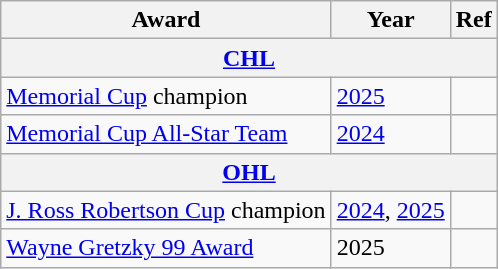<table class="wikitable">
<tr>
<th>Award</th>
<th>Year</th>
<th>Ref</th>
</tr>
<tr>
<th colspan="3"><a href='#'>CHL</a></th>
</tr>
<tr>
<td><a href='#'>Memorial Cup</a> champion</td>
<td><a href='#'>2025</a></td>
<td></td>
</tr>
<tr>
<td><a href='#'>Memorial Cup All-Star Team</a></td>
<td><a href='#'>2024</a></td>
<td></td>
</tr>
<tr>
<th colspan="3"><a href='#'>OHL</a></th>
</tr>
<tr>
<td><a href='#'>J. Ross Robertson Cup</a> champion</td>
<td><a href='#'>2024</a>, <a href='#'>2025</a></td>
<td></td>
</tr>
<tr>
<td><a href='#'>Wayne Gretzky 99 Award</a></td>
<td>2025</td>
<td></td>
</tr>
</table>
